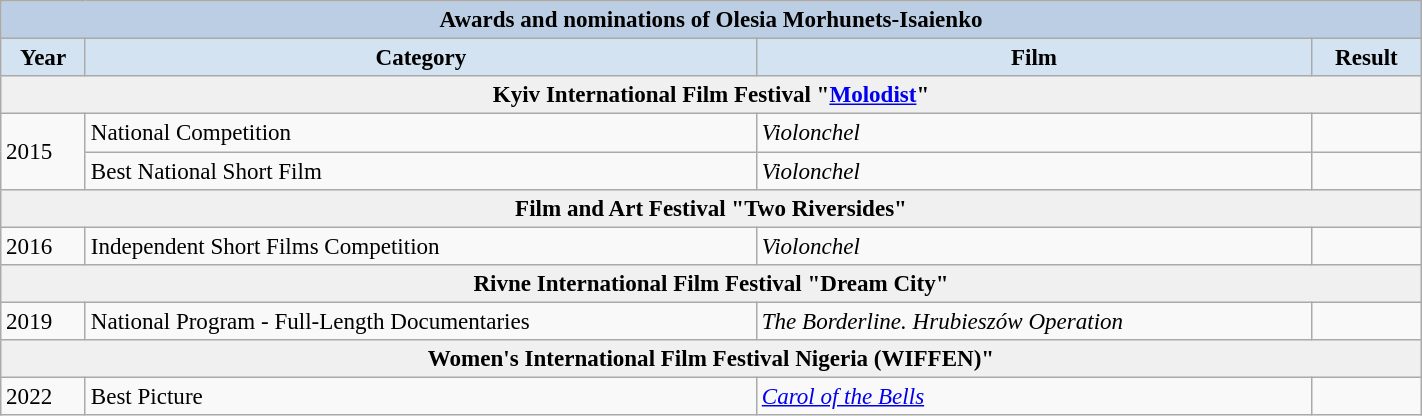<table class="wikitable" width="75%" style="font-size: 96%;">
<tr>
<th colspan=4 style="background:#BCCEE3;">Awards and nominations of Olesia Morhunets-Isaienko</th>
</tr>
<tr>
<th style="background:#D3E3F2;">Year</th>
<th style="background:#D3E3F2;">Category</th>
<th style="background:#D3E3F2;">Film</th>
<th style="background:#D3E3F2;">Result</th>
</tr>
<tr>
<td colspan="8" style="text-align:center; background: #F0F0F0;"><strong>Kyiv International Film Festival "<a href='#'>Molodist</a>"</strong></td>
</tr>
<tr>
<td rowspan=2>2015</td>
<td rowspan=1>National Competition</td>
<td rowspan=1><em>Violonchel</em></td>
<td></td>
</tr>
<tr>
<td rowspan=1>Best National Short Film</td>
<td rowspan=1><em>Violonchel</em></td>
<td></td>
</tr>
<tr>
<td colspan="4" style="text-align:center; background: #F0F0F0;"><strong>Film and Art Festival "Two Riversides"</strong></td>
</tr>
<tr>
<td rowspan=1>2016</td>
<td rowspan=1>Independent Short Films Competition</td>
<td rowspan=1><em>Violonchel</em></td>
<td></td>
</tr>
<tr>
<td colspan="4" style="text-align:center; background: #F0F0F0;"><strong>Rivne International Film Festival "Dream City"</strong></td>
</tr>
<tr>
<td rowspan=1>2019</td>
<td rowspan=1>National Program - Full-Length Documentaries</td>
<td rowspan=1><em>The Borderline. Hrubieszów Operation</em></td>
<td></td>
</tr>
<tr>
<td colspan="4" style="text-align:center; background: #F0F0F0;"><strong>Women's International Film Festival Nigeria (WIFFEN)"</strong></td>
</tr>
<tr>
<td>2022</td>
<td>Best Picture</td>
<td><em><a href='#'>Carol of the Bells</a></em></td>
<td></td>
</tr>
</table>
